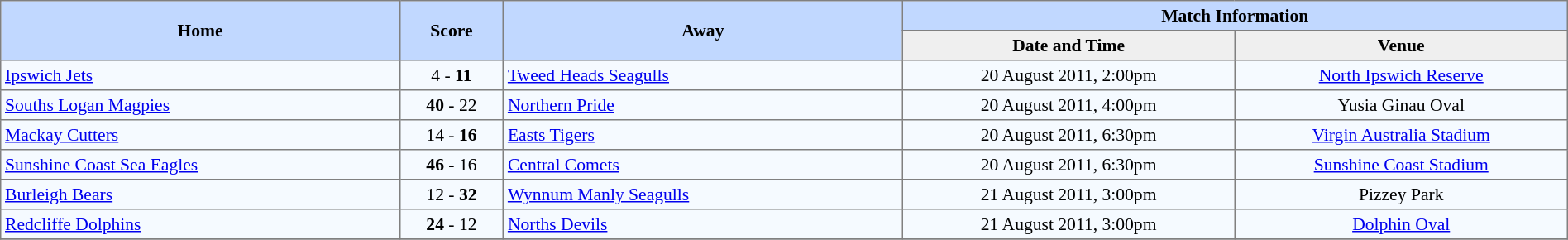<table border=1 style="border-collapse:collapse; font-size:90%; text-align:center;" cellpadding=3 cellspacing=0>
<tr bgcolor=#C1D8FF>
<th rowspan=2 width=12%>Home</th>
<th rowspan=2 width=3%>Score</th>
<th rowspan=2 width=12%>Away</th>
<th colspan=5>Match Information</th>
</tr>
<tr bgcolor=#EFEFEF>
<th width=10%>Date and Time</th>
<th width=10%>Venue</th>
</tr>
<tr bgcolor=#F5FAFF>
<td align=left> <a href='#'>Ipswich Jets</a></td>
<td>4 - <strong>11</strong></td>
<td align=left> <a href='#'>Tweed Heads Seagulls</a></td>
<td>20 August 2011, 2:00pm</td>
<td><a href='#'>North Ipswich Reserve</a></td>
</tr>
<tr bgcolor=#F5FAFF>
<td align=left> <a href='#'>Souths Logan Magpies</a></td>
<td><strong>40</strong> - 22</td>
<td align=left> <a href='#'>Northern Pride</a></td>
<td>20 August 2011, 4:00pm</td>
<td>Yusia Ginau Oval</td>
</tr>
<tr bgcolor=#F5FAFF>
<td align=left> <a href='#'>Mackay Cutters</a></td>
<td>14 - <strong>16</strong></td>
<td align=left> <a href='#'>Easts Tigers</a></td>
<td>20 August 2011, 6:30pm</td>
<td><a href='#'>Virgin Australia Stadium</a></td>
</tr>
<tr bgcolor=#F5FAFF>
<td align=left> <a href='#'>Sunshine Coast Sea Eagles</a></td>
<td><strong>46</strong> - 16</td>
<td align=left> <a href='#'>Central Comets</a></td>
<td>20 August 2011, 6:30pm</td>
<td><a href='#'>Sunshine Coast Stadium</a></td>
</tr>
<tr bgcolor=#F5FAFF>
<td align=left> <a href='#'>Burleigh Bears</a></td>
<td>12 - <strong>32</strong></td>
<td align=left> <a href='#'>Wynnum Manly Seagulls</a></td>
<td>21 August 2011, 3:00pm</td>
<td>Pizzey Park</td>
</tr>
<tr bgcolor=#F5FAFF>
<td align=left> <a href='#'>Redcliffe Dolphins</a></td>
<td><strong>24</strong> - 12</td>
<td align=left> <a href='#'>Norths Devils</a></td>
<td>21 August 2011, 3:00pm</td>
<td><a href='#'>Dolphin Oval</a></td>
</tr>
<tr>
</tr>
</table>
